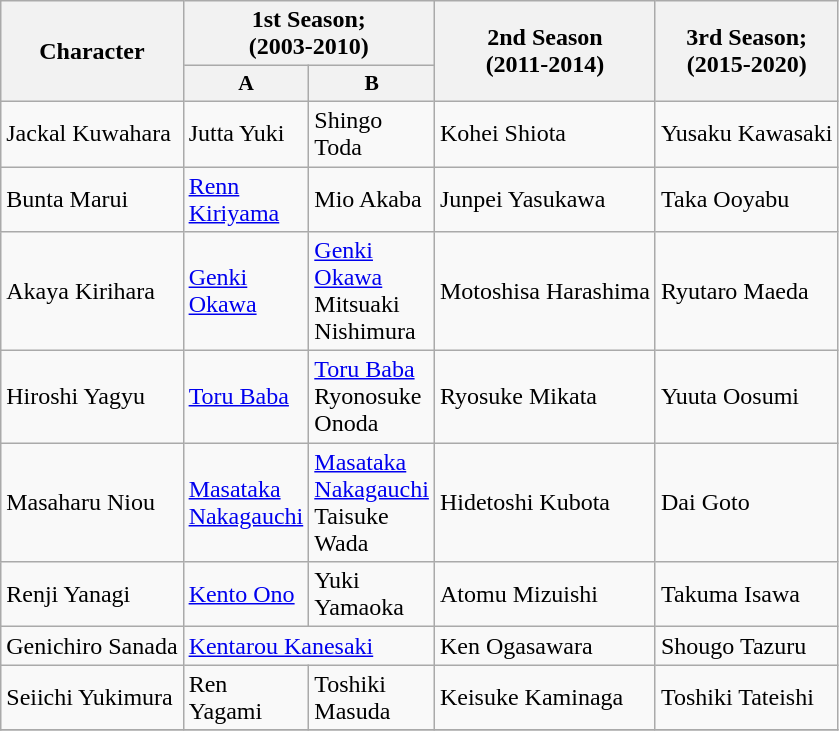<table class="wikitable">
<tr>
<th scope="col" rowspan="2">Character</th>
<th scope="col" colspan="2">1st Season;<br>(2003-2010)</th>
<th scope="col" rowspan="2">2nd Season<br>(2011-2014)</th>
<th scope="col" rowspan="2">3rd Season;<br>(2015-2020)</th>
</tr>
<tr>
<th scope="col" style="width:3em;font-size:90%;">A</th>
<th scope="col" style="width:3em;font-size:90%;">B</th>
</tr>
<tr>
<td>Jackal Kuwahara</td>
<td>Jutta Yuki</td>
<td>Shingo Toda</td>
<td>Kohei Shiota</td>
<td>Yusaku Kawasaki</td>
</tr>
<tr>
<td>Bunta Marui</td>
<td><a href='#'>Renn Kiriyama</a></td>
<td>Mio Akaba</td>
<td>Junpei Yasukawa</td>
<td>Taka Ooyabu</td>
</tr>
<tr>
<td>Akaya Kirihara</td>
<td><a href='#'>Genki Okawa</a></td>
<td><a href='#'>Genki Okawa</a><br>Mitsuaki Nishimura</td>
<td>Motoshisa Harashima</td>
<td>Ryutaro Maeda</td>
</tr>
<tr>
<td>Hiroshi Yagyu</td>
<td><a href='#'>Toru Baba</a></td>
<td><a href='#'>Toru Baba</a><br>Ryonosuke Onoda</td>
<td>Ryosuke Mikata</td>
<td>Yuuta Oosumi</td>
</tr>
<tr>
<td>Masaharu Niou</td>
<td><a href='#'>Masataka Nakagauchi</a></td>
<td><a href='#'>Masataka Nakagauchi</a><br>Taisuke Wada</td>
<td>Hidetoshi Kubota</td>
<td>Dai Goto</td>
</tr>
<tr>
<td>Renji Yanagi</td>
<td><a href='#'>Kento Ono</a></td>
<td>Yuki Yamaoka</td>
<td>Atomu Mizuishi</td>
<td>Takuma Isawa</td>
</tr>
<tr>
<td>Genichiro Sanada</td>
<td colspan="2"><a href='#'>Kentarou Kanesaki</a></td>
<td>Ken Ogasawara</td>
<td>Shougo Tazuru</td>
</tr>
<tr>
<td>Seiichi Yukimura</td>
<td>Ren Yagami</td>
<td>Toshiki Masuda</td>
<td>Keisuke Kaminaga</td>
<td>Toshiki Tateishi</td>
</tr>
<tr>
</tr>
</table>
